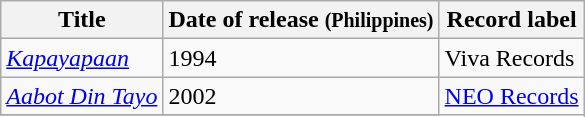<table class="wikitable">
<tr>
<th>Title</th>
<th>Date of release <small>(Philippines)</small></th>
<th>Record label</th>
</tr>
<tr>
<td><em><a href='#'>Kapayapaan</a></em></td>
<td>1994</td>
<td rowspan="1">Viva Records</td>
</tr>
<tr>
<td><em><a href='#'>Aabot Din Tayo</a></em></td>
<td>2002</td>
<td rowspan="2"><a href='#'>NEO Records</a></td>
</tr>
<tr>
</tr>
</table>
